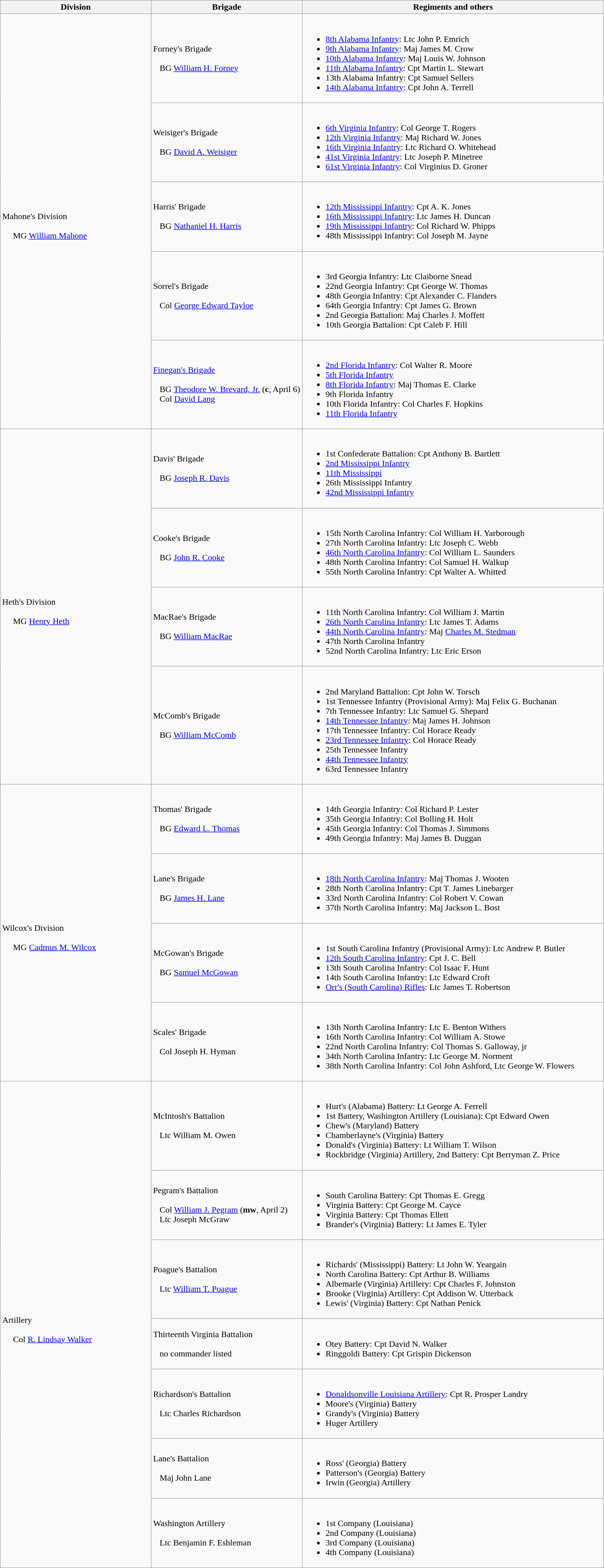<table class="wikitable">
<tr>
<th style="width:25%;">Division</th>
<th style="width:25%;">Brigade</th>
<th>Regiments and others</th>
</tr>
<tr>
<td rowspan=5><br>Mahone's Division<br><br>    
MG <a href='#'>William Mahone</a></td>
<td>Forney's Brigade<br><br>  
BG <a href='#'>William H. Forney</a></td>
<td><br><ul><li><a href='#'>8th Alabama Infantry</a>: Ltc John P. Emrich</li><li><a href='#'>9th Alabama Infantry</a>: Maj James M. Crow</li><li><a href='#'>10th Alabama Infantry</a>: Maj Louis W. Johnson</li><li><a href='#'>11th Alabama Infantry</a>: Cpt Martin L. Stewart</li><li>13th Alabama Infantry: Cpt Samuel Sellers</li><li><a href='#'>14th Alabama Infantry</a>: Cpt John A. Terrell</li></ul></td>
</tr>
<tr>
<td>Weisiger's Brigade<br><br>  
BG <a href='#'>David A. Weisiger</a></td>
<td><br><ul><li><a href='#'>6th Virginia Infantry</a>: Col George T. Rogers</li><li><a href='#'>12th Virginia Infantry</a>: Maj Richard W. Jones</li><li><a href='#'>16th Virginia Infantry</a>: Ltc Richard O. Whitehead</li><li><a href='#'>41st Virginia Infantry</a>: Ltc Joseph P. Minetree</li><li><a href='#'>61st Virginia Infantry</a>: Col Virginius D. Groner</li></ul></td>
</tr>
<tr>
<td>Harris' Brigade<br><br>  
BG <a href='#'>Nathaniel H. Harris</a></td>
<td><br><ul><li><a href='#'>12th Mississippi Infantry</a>: Cpt A. K. Jones</li><li><a href='#'>16th Mississippi Infantry</a>: Ltc James H. Duncan</li><li><a href='#'>19th Mississippi Infantry</a>: Col Richard W. Phipps</li><li>48th Mississippi Infantry: Col Joseph M. Jayne</li></ul></td>
</tr>
<tr>
<td>Sorrel's Brigade<br><br>  
Col <a href='#'>George Edward Tayloe</a></td>
<td><br><ul><li>3rd Georgia Infantry: Ltc Claiborne Snead</li><li>22nd Georgia Infantry: Cpt George W. Thomas</li><li>48th Georgia Infantry: Cpt Alexander C. Flanders</li><li>64th Georgia Infantry: Cpt James G. Brown</li><li>2nd Georgia Battalion: Maj Charles J. Moffett</li><li>10th Georgia Battalion: Cpt Caleb F. Hill</li></ul></td>
</tr>
<tr>
<td><a href='#'>Finegan's Brigade</a><br><br>  
BG <a href='#'>Theodore W. Brevard, Jr.</a> (<strong>c</strong>, April 6)
<br>  
Col <a href='#'>David Lang</a></td>
<td><br><ul><li><a href='#'>2nd Florida Infantry</a>: Col Walter R. Moore</li><li><a href='#'>5th Florida Infantry</a></li><li><a href='#'>8th Florida Infantry</a>: Maj Thomas E. Clarke</li><li>9th Florida Infantry</li><li>10th Florida Infantry: Col Charles F. Hopkins</li><li><a href='#'>11th Florida Infantry</a></li></ul></td>
</tr>
<tr>
<td rowspan=4><br>Heth's Division<br><br>    
MG <a href='#'>Henry Heth</a></td>
<td>Davis' Brigade<br><br>  
BG <a href='#'>Joseph R. Davis</a></td>
<td><br><ul><li>1st Confederate Battalion: Cpt Anthony B. Bartlett</li><li><a href='#'>2nd Mississippi Infantry</a></li><li><a href='#'>11th Mississippi</a></li><li>26th Mississippi Infantry</li><li><a href='#'>42nd Mississippi Infantry</a></li></ul></td>
</tr>
<tr>
<td>Cooke's Brigade<br><br>  
BG <a href='#'>John R. Cooke</a></td>
<td><br><ul><li>15th North Carolina Infantry: Col William H. Yarborough</li><li>27th North Carolina Infantry: Ltc Joseph C. Webb</li><li><a href='#'>46th North Carolina Infantry</a>: Col William L. Saunders</li><li>48th North Carolina Infantry: Col Samuel H. Walkup</li><li>55th North Carolina Infantry: Cpt Walter A. Whitted</li></ul></td>
</tr>
<tr>
<td>MacRae's Brigade<br><br>  
BG <a href='#'>William MacRae</a></td>
<td><br><ul><li>11th North Carolina Infantry: Col William J. Martin</li><li><a href='#'>26th North Carolina Infantry</a>: Ltc James T. Adams</li><li><a href='#'>44th North Carolina Infantry</a>: Maj <a href='#'>Charles M. Stedman</a></li><li>47th North Carolina Infantry</li><li>52nd North Carolina Infantry: Ltc Eric Erson</li></ul></td>
</tr>
<tr>
<td>McComb's Brigade<br><br>  
BG <a href='#'>William McComb</a></td>
<td><br><ul><li>2nd Maryland Battalion: Cpt John W. Torsch</li><li>1st Tennessee Infantry (Provisional Army): Maj Felix G. Buchanan</li><li>7th Tennessee Infantry: Ltc Samuel G. Shepard</li><li><a href='#'>14th Tennessee Infantry</a>: Maj James H. Johnson</li><li>17th Tennessee Infantry: Col Horace Ready</li><li><a href='#'>23rd Tennessee Infantry</a>: Col Horace Ready</li><li>25th Tennessee Infantry</li><li><a href='#'>44th Tennessee Infantry</a></li><li>63rd Tennessee Infantry</li></ul></td>
</tr>
<tr>
<td rowspan=4><br>Wilcox's Division<br><br>    
MG <a href='#'>Cadmus M. Wilcox</a></td>
<td>Thomas' Brigade<br><br>  
BG <a href='#'>Edward L. Thomas</a></td>
<td><br><ul><li>14th Georgia Infantry: Col Richard P. Lester</li><li>35th Georgia Infantry: Col Bolling H. Holt</li><li>45th Georgia Infantry: Col Thomas J. Simmons</li><li>49th Georgia Infantry: Maj James B. Duggan</li></ul></td>
</tr>
<tr>
<td>Lane's Brigade<br><br>  
BG <a href='#'>James H. Lane</a></td>
<td><br><ul><li><a href='#'>18th North Carolina Infantry</a>: Maj Thomas J. Wooten</li><li>28th North Carolina Infantry: Cpt T. James Linebarger</li><li>33rd North Carolina Infantry: Col Robert V. Cowan</li><li>37th North Carolina Infantry: Maj Jackson L. Bost</li></ul></td>
</tr>
<tr>
<td>McGowan's Brigade<br><br>  
BG <a href='#'>Samuel McGowan</a></td>
<td><br><ul><li>1st South Carolina Infantry (Provisional Army): Ltc Andrew P. Butler</li><li><a href='#'>12th South Carolina Infantry</a>: Cpt J. C. Bell</li><li>13th South Carolina Infantry: Col Isaac F. Hunt</li><li>14th South Carolina Infantry: Ltc Edward Croft</li><li><a href='#'>Orr's (South Carolina) Rifles</a>: Ltc James T. Robertson</li></ul></td>
</tr>
<tr>
<td>Scales' Brigade<br><br>  
Col Joseph H. Hyman</td>
<td><br><ul><li>13th North Carolina Infantry: Ltc E. Benton Withers</li><li>16th North Carolina Infantry: Col William A. Stowe</li><li>22nd North Carolina Infantry: Col Thomas S. Galloway, jr</li><li>34th North Carolina Infantry: Ltc George M. Norment</li><li>38th North Carolina Infantry: Col John Ashford, Ltc George W. Flowers</li></ul></td>
</tr>
<tr>
<td rowspan=7><br>Artillery<br><br>    
Col <a href='#'>R. Lindsay Walker</a></td>
<td>McIntosh's Battalion<br><br>  
Ltc William M. Owen</td>
<td><br><ul><li>Hurt's (Alabama) Battery: Lt George A. Ferrell</li><li>1st Battery, Washington Artillery (Louisiana): Cpt Edward Owen</li><li>Chew's (Maryland) Battery</li><li>Chamberlayne's (Virginia) Battery</li><li>Donald's (Virginia) Battery: Lt William T. Wilson</li><li>Rockbridge (Virginia) Artillery, 2nd Battery: Cpt Berryman Z. Price</li></ul></td>
</tr>
<tr>
<td>Pegram's Battalion<br><br>  
Col <a href='#'>William J. Pegram</a> (<strong>mw</strong>, April 2)
<br>  
Ltc Joseph McGraw</td>
<td><br><ul><li>South Carolina Battery: Cpt Thomas E. Gregg</li><li>Virginia Battery: Cpt George M. Cayce</li><li>Virginia Battery: Cpt Thomas Ellett</li><li>Brander's (Virginia) Battery: Lt James E. Tyler</li></ul></td>
</tr>
<tr>
<td>Poague's Battalion<br><br>  
Ltc <a href='#'>William T. Poague</a></td>
<td><br><ul><li>Richards' (Mississippi) Battery: Lt John W. Yeargain</li><li>North Carolina Battery: Cpt Arthur B. Williams</li><li>Albemarle (Virginia) Artillery: Cpt Charles F. Johnston</li><li>Brooke (Virginia) Artillery: Cpt Addison W. Utterback</li><li>Lewis' (Virginia) Battery: Cpt Nathan Penick</li></ul></td>
</tr>
<tr>
<td>Thirteenth Virginia Battalion<br><br>  
no commander listed</td>
<td><br><ul><li>Otey Battery: Cpt David N. Walker</li><li>Ringgoldi Battery: Cpt Grispin Dickenson</li></ul></td>
</tr>
<tr>
<td>Richardson's Battalion<br><br>  
Ltc Charles Richardson</td>
<td><br><ul><li><a href='#'>Donaldsonville Louisiana Artillery</a>: Cpt R. Prosper Landry</li><li>Moore's (Virginia) Battery</li><li>Grandy's (Virginia) Battery</li><li>Huger Artillery</li></ul></td>
</tr>
<tr>
<td>Lane's Battalion<br><br>  
Maj John Lane</td>
<td><br><ul><li>Ross' (Georgia) Battery</li><li>Patterson's (Georgia) Battery</li><li>Irwin (Georgia) Artillery</li></ul></td>
</tr>
<tr>
<td>Washington Artillery<br><br>  
Ltc Benjamin F. Eshleman</td>
<td><br><ul><li>1st Company (Louisiana)</li><li>2nd Company (Louisiana)</li><li>3rd Company (Louisiana)</li><li>4th Company (Louisiana)</li></ul></td>
</tr>
</table>
